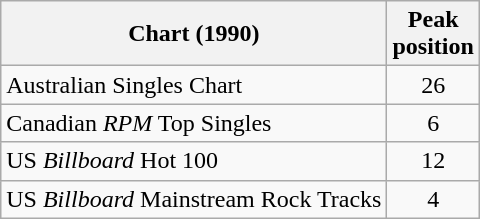<table class="wikitable sortable">
<tr>
<th align="left">Chart (1990)</th>
<th style="text-align:center;">Peak<br>position</th>
</tr>
<tr>
<td align="left">Australian Singles Chart</td>
<td style="text-align:center;">26</td>
</tr>
<tr>
<td align="left">Canadian <em>RPM</em> Top Singles</td>
<td style="text-align:center;">6</td>
</tr>
<tr>
<td align="left">US <em>Billboard</em> Hot 100</td>
<td style="text-align:center;">12</td>
</tr>
<tr>
<td align="left">US <em>Billboard</em> Mainstream Rock Tracks</td>
<td style="text-align:center;">4</td>
</tr>
</table>
